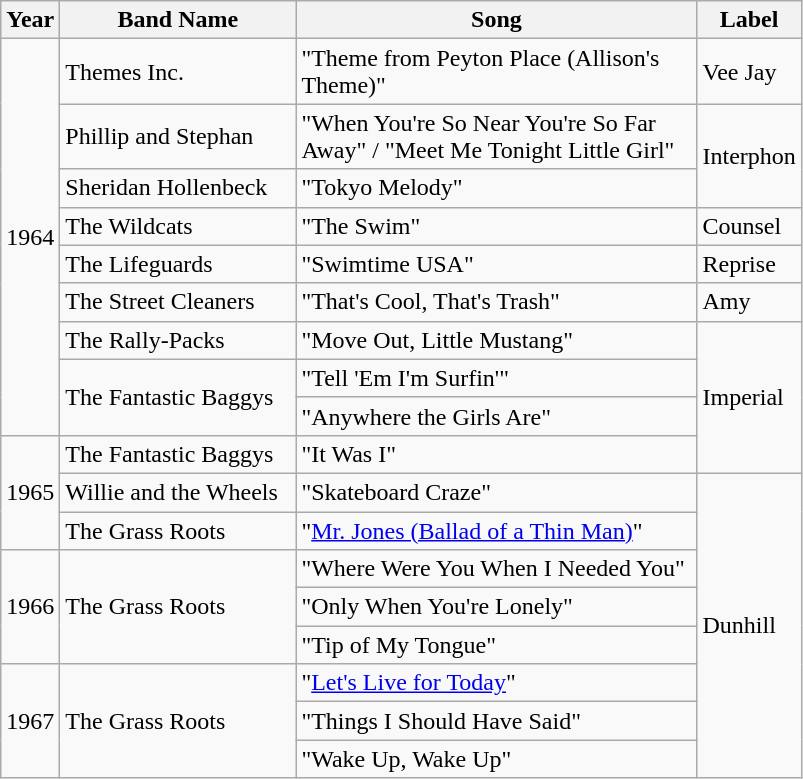<table class="wikitable">
<tr>
<th width="25">Year</th>
<th style="width:150px;">Band Name</th>
<th style="width:260px;">Song</th>
<th width="50">Label</th>
</tr>
<tr>
<td rowspan=9>1964</td>
<td>Themes Inc.</td>
<td>"Theme from Peyton Place (Allison's Theme)"</td>
<td>Vee Jay</td>
</tr>
<tr>
<td>Phillip and Stephan</td>
<td>"When You're So Near You're So Far Away" / "Meet Me Tonight Little Girl"</td>
<td rowspan=2>Interphon</td>
</tr>
<tr>
<td>Sheridan Hollenbeck</td>
<td>"Tokyo Melody"</td>
</tr>
<tr>
<td>The Wildcats</td>
<td>"The Swim"</td>
<td>Counsel</td>
</tr>
<tr>
<td>The Lifeguards</td>
<td>"Swimtime USA"</td>
<td>Reprise</td>
</tr>
<tr>
<td>The Street Cleaners</td>
<td>"That's Cool, That's Trash"</td>
<td>Amy</td>
</tr>
<tr>
<td>The Rally-Packs</td>
<td>"Move Out, Little Mustang"</td>
<td rowspan=4>Imperial</td>
</tr>
<tr>
<td rowspan=2>The Fantastic Baggys</td>
<td>"Tell 'Em I'm Surfin'"</td>
</tr>
<tr>
<td>"Anywhere the Girls Are"</td>
</tr>
<tr>
<td rowspan=3>1965</td>
<td>The Fantastic Baggys</td>
<td>"It Was I"</td>
</tr>
<tr>
<td>Willie and the Wheels</td>
<td>"Skateboard Craze"</td>
<td rowspan=8>Dunhill</td>
</tr>
<tr>
<td>The Grass Roots</td>
<td>"<a href='#'>Mr. Jones (Ballad of a Thin Man)</a>"</td>
</tr>
<tr>
<td rowspan=3>1966</td>
<td rowspan=3>The Grass Roots</td>
<td>"Where Were You When I Needed You"</td>
</tr>
<tr>
<td>"Only When You're Lonely"</td>
</tr>
<tr>
<td>"Tip of My Tongue"</td>
</tr>
<tr>
<td rowspan=3>1967</td>
<td rowspan=3>The Grass Roots</td>
<td>"<a href='#'>Let's Live for Today</a>"</td>
</tr>
<tr>
<td>"Things I Should Have Said"</td>
</tr>
<tr>
<td>"Wake Up, Wake Up"</td>
</tr>
</table>
